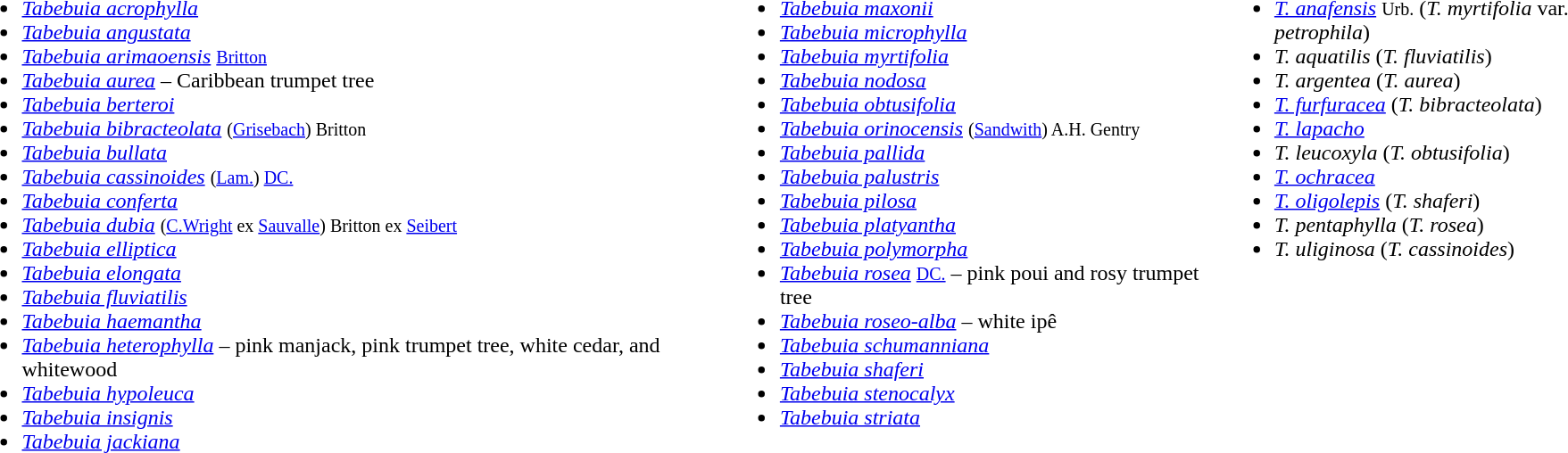<table border="0">
<tr>
<td valign="top"><br><ul><li><em><a href='#'>Tabebuia acrophylla</a></em> <small> </small></li><li><em><a href='#'>Tabebuia angustata</a></em> <small> </small></li><li><em><a href='#'>Tabebuia arimaoensis</a></em> <small><a href='#'>Britton</a></small></li><li><em><a href='#'>Tabebuia aurea</a></em> – Caribbean trumpet tree</li><li><em><a href='#'>Tabebuia berteroi</a></em> <small> </small></li><li><em><a href='#'>Tabebuia bibracteolata</a></em> <small>(<a href='#'>Grisebach</a>) Britton</small></li><li><em><a href='#'>Tabebuia bullata</a></em> <small> </small></li><li><em><a href='#'>Tabebuia cassinoides</a></em> <small>(<a href='#'>Lam.</a>) <a href='#'>DC.</a></small></li><li><em><a href='#'>Tabebuia conferta</a></em> <small> </small></li><li><em><a href='#'>Tabebuia dubia</a></em> <small>(<a href='#'>C.Wright</a> ex <a href='#'>Sauvalle</a>) Britton ex <a href='#'>Seibert</a></small></li><li><em><a href='#'>Tabebuia elliptica</a></em></li><li><em><a href='#'>Tabebuia elongata</a></em> <small> </small></li><li><em><a href='#'>Tabebuia fluviatilis</a></em> <small> </small></li><li><em><a href='#'>Tabebuia haemantha</a></em> <small> </small></li><li><em><a href='#'>Tabebuia heterophylla</a></em> <small> </small> – pink manjack, pink trumpet tree, white cedar, and whitewood</li><li><em><a href='#'>Tabebuia hypoleuca</a></em> <small> </small></li><li><em><a href='#'>Tabebuia insignis</a></em> <small> </small></li><li><em><a href='#'>Tabebuia jackiana</a></em> <small> </small></li></ul></td>
<td valign="top"><br><ul><li><em><a href='#'>Tabebuia maxonii</a></em></li><li><em><a href='#'>Tabebuia microphylla</a></em> <small> </small></li><li><em><a href='#'>Tabebuia myrtifolia</a></em> <small> </small></li><li><em><a href='#'>Tabebuia nodosa</a></em> <small> </small></li><li><em><a href='#'>Tabebuia obtusifolia</a></em> <small> </small></li><li><em><a href='#'>Tabebuia orinocensis</a></em> <small>(<a href='#'>Sandwith</a>) A.H. Gentry</small></li><li><em><a href='#'>Tabebuia pallida</a></em></li><li><em><a href='#'>Tabebuia palustris</a></em> <small> </small></li><li><em><a href='#'>Tabebuia pilosa</a></em> <small> </small></li><li><em><a href='#'>Tabebuia platyantha</a></em> <small> </small></li><li><em><a href='#'>Tabebuia polymorpha</a></em> <small> </small></li><li><em><a href='#'>Tabebuia rosea</a></em> <small><a href='#'>DC.</a></small> – pink poui and rosy trumpet tree</li><li><em><a href='#'>Tabebuia roseo-alba</a></em> – white ipê</li><li><em><a href='#'>Tabebuia schumanniana</a></em> <small> </small></li><li><em><a href='#'>Tabebuia shaferi</a></em> <small> </small></li><li><em><a href='#'>Tabebuia stenocalyx</a></em> <small> </small></li><li><em><a href='#'>Tabebuia striata</a></em> <small> </small></li></ul></td>
<td valign="top"><br><ul><li><em><a href='#'>T. anafensis</a></em> <small>Urb.</small> (<em>T. myrtifolia</em> var. <em>petrophila</em>)</li><li><em>T. aquatilis</em> <small> </small> (<em>T. fluviatilis</em>)</li><li><em>T. argentea</em> <small> </small> (<em>T. aurea</em>)</li><li><em><a href='#'>T. furfuracea</a></em> <small> </small> (<em>T. bibracteolata</em>)</li><li><em><a href='#'>T. lapacho</a></em> <small> </small></li><li><em>T. leucoxyla</em> <small> </small> (<em>T. obtusifolia</em>)</li><li><em><a href='#'>T. ochracea</a></em> <small> </small></li><li><em><a href='#'>T. oligolepis</a></em> <small> </small> (<em>T. shaferi</em>)</li><li><em>T. pentaphylla</em> <small> </small> (<em>T. rosea</em>)</li><li><em>T. uliginosa</em> <small> </small> (<em>T. cassinoides</em>)</li></ul></td>
</tr>
</table>
